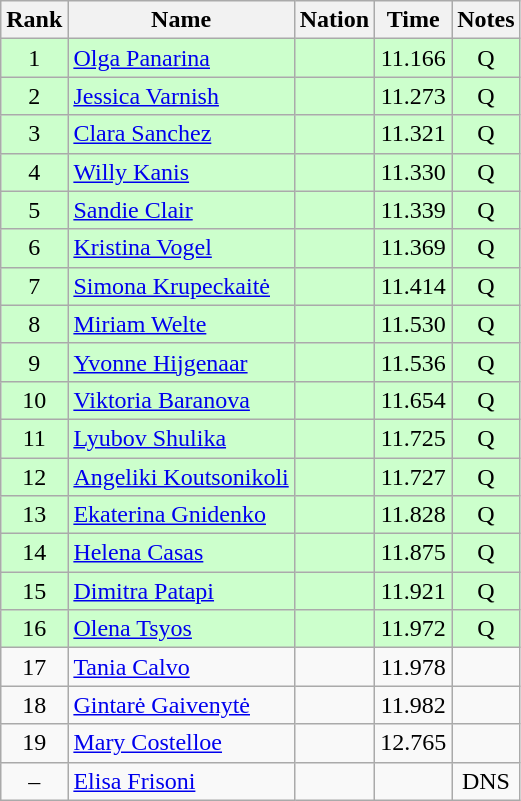<table class="wikitable sortable" style="text-align:center">
<tr>
<th>Rank</th>
<th>Name</th>
<th>Nation</th>
<th>Time</th>
<th>Notes</th>
</tr>
<tr bgcolor=ccffcc>
<td>1</td>
<td align=left><a href='#'>Olga Panarina</a></td>
<td align=left></td>
<td>11.166</td>
<td>Q</td>
</tr>
<tr bgcolor=ccffcc>
<td>2</td>
<td align=left><a href='#'>Jessica Varnish</a></td>
<td align=left></td>
<td>11.273</td>
<td>Q</td>
</tr>
<tr bgcolor=ccffcc>
<td>3</td>
<td align=left><a href='#'>Clara Sanchez</a></td>
<td align=left></td>
<td>11.321</td>
<td>Q</td>
</tr>
<tr bgcolor=ccffcc>
<td>4</td>
<td align=left><a href='#'>Willy Kanis</a></td>
<td align=left></td>
<td>11.330</td>
<td>Q</td>
</tr>
<tr bgcolor=ccffcc>
<td>5</td>
<td align=left><a href='#'>Sandie Clair</a></td>
<td align=left></td>
<td>11.339</td>
<td>Q</td>
</tr>
<tr bgcolor=ccffcc>
<td>6</td>
<td align=left><a href='#'>Kristina Vogel</a></td>
<td align=left></td>
<td>11.369</td>
<td>Q</td>
</tr>
<tr bgcolor=ccffcc>
<td>7</td>
<td align=left><a href='#'>Simona Krupeckaitė</a></td>
<td align=left></td>
<td>11.414</td>
<td>Q</td>
</tr>
<tr bgcolor=ccffcc>
<td>8</td>
<td align=left><a href='#'>Miriam Welte</a></td>
<td align=left></td>
<td>11.530</td>
<td>Q</td>
</tr>
<tr bgcolor=ccffcc>
<td>9</td>
<td align=left><a href='#'>Yvonne Hijgenaar</a></td>
<td align=left></td>
<td>11.536</td>
<td>Q</td>
</tr>
<tr bgcolor=ccffcc>
<td>10</td>
<td align=left><a href='#'>Viktoria Baranova</a></td>
<td align=left></td>
<td>11.654</td>
<td>Q</td>
</tr>
<tr bgcolor=ccffcc>
<td>11</td>
<td align=left><a href='#'>Lyubov Shulika</a></td>
<td align=left></td>
<td>11.725</td>
<td>Q</td>
</tr>
<tr bgcolor=ccffcc>
<td>12</td>
<td align=left><a href='#'>Angeliki Koutsonikoli</a></td>
<td align=left></td>
<td>11.727</td>
<td>Q</td>
</tr>
<tr bgcolor=ccffcc>
<td>13</td>
<td align=left><a href='#'>Ekaterina Gnidenko</a></td>
<td align=left></td>
<td>11.828</td>
<td>Q</td>
</tr>
<tr bgcolor=ccffcc>
<td>14</td>
<td align=left><a href='#'>Helena Casas</a></td>
<td align=left></td>
<td>11.875</td>
<td>Q</td>
</tr>
<tr bgcolor=ccffcc>
<td>15</td>
<td align=left><a href='#'>Dimitra Patapi</a></td>
<td align=left></td>
<td>11.921</td>
<td>Q</td>
</tr>
<tr bgcolor=ccffcc>
<td>16</td>
<td align=left><a href='#'>Olena Tsyos</a></td>
<td align=left></td>
<td>11.972</td>
<td>Q</td>
</tr>
<tr>
<td>17</td>
<td align=left><a href='#'>Tania Calvo</a></td>
<td align=left></td>
<td>11.978</td>
<td></td>
</tr>
<tr>
<td>18</td>
<td align=left><a href='#'>Gintarė Gaivenytė</a></td>
<td align=left></td>
<td>11.982</td>
<td></td>
</tr>
<tr>
<td>19</td>
<td align=left><a href='#'>Mary Costelloe</a></td>
<td align=left></td>
<td>12.765</td>
<td></td>
</tr>
<tr>
<td>–</td>
<td align=left><a href='#'>Elisa Frisoni</a></td>
<td align=left></td>
<td></td>
<td>DNS</td>
</tr>
</table>
